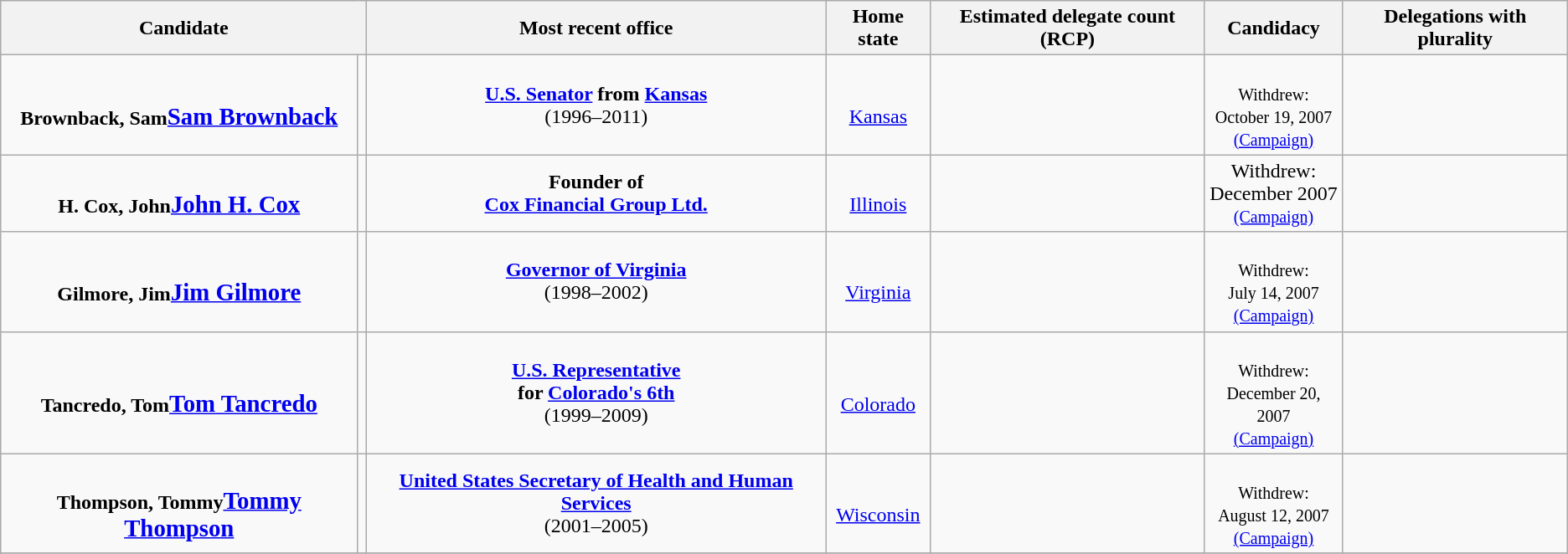<table class="sortable wikitable" style="text-align:center;">
<tr>
<th colspan=2>Candidate</th>
<th>Most recent office</th>
<th>Home state</th>
<th>Estimated delegate count (RCP)</th>
<th>Candidacy</th>
<th>Delegations with plurality</th>
</tr>
<tr>
<td><br><strong><span>Brownback, Sam</span><big><a href='#'>Sam Brownback</a></big></strong></td>
<td></td>
<td><strong><a href='#'>U.S. Senator</a> from <a href='#'>Kansas</a></strong><br>(1996–2011)</td>
<td><br><a href='#'>Kansas</a></td>
<td></td>
<td><br><small>Withdrew:<br>October 19, 2007<br><a href='#'>(Campaign)</a></small></td>
<td></td>
</tr>
<tr>
<td><br><strong><span>H. Cox, John</span><big><a href='#'>John H. Cox</a></big></strong></td>
<td></td>
<td><strong>Founder of<br><a href='#'>Cox Financial Group Ltd.</a></strong><br></td>
<td><br><a href='#'>Illinois</a></td>
<td></td>
<td>Withdrew:<br>December 2007<br><a href='#'><small>(Campaign)</small></a></td>
<td></td>
</tr>
<tr>
<td><br><strong><span>Gilmore, Jim</span><big><a href='#'>Jim Gilmore</a></big></strong></td>
<td></td>
<td><strong><a href='#'>Governor of Virginia</a></strong><br>(1998–2002)</td>
<td><br><a href='#'>Virginia</a></td>
<td></td>
<td><br><small>Withdrew:<br>July 14, 2007<br><a href='#'>(Campaign)</a></small></td>
<td></td>
</tr>
<tr>
<td><br><strong><span>Tancredo, Tom</span><big><a href='#'>Tom Tancredo</a></big></strong></td>
<td></td>
<td><strong><a href='#'>U.S. Representative</a><br> for <a href='#'>Colorado's 6th</a></strong><br>(1999–2009)</td>
<td><br><a href='#'>Colorado</a></td>
<td></td>
<td><br><small>Withdrew:<br>December 20, 2007<br><a href='#'>(Campaign)</a></small></td>
<td></td>
</tr>
<tr>
<td><br><strong><span>Thompson, Tommy</span><big><a href='#'>Tommy Thompson</a></big></strong></td>
<td></td>
<td><strong><a href='#'>United States Secretary of Health and Human Services</a></strong><br>(2001–2005)</td>
<td><br><a href='#'>Wisconsin</a></td>
<td></td>
<td><br><small>Withdrew:<br>August 12, 2007<br><a href='#'>(Campaign)</a></small></td>
<td></td>
</tr>
<tr>
</tr>
</table>
